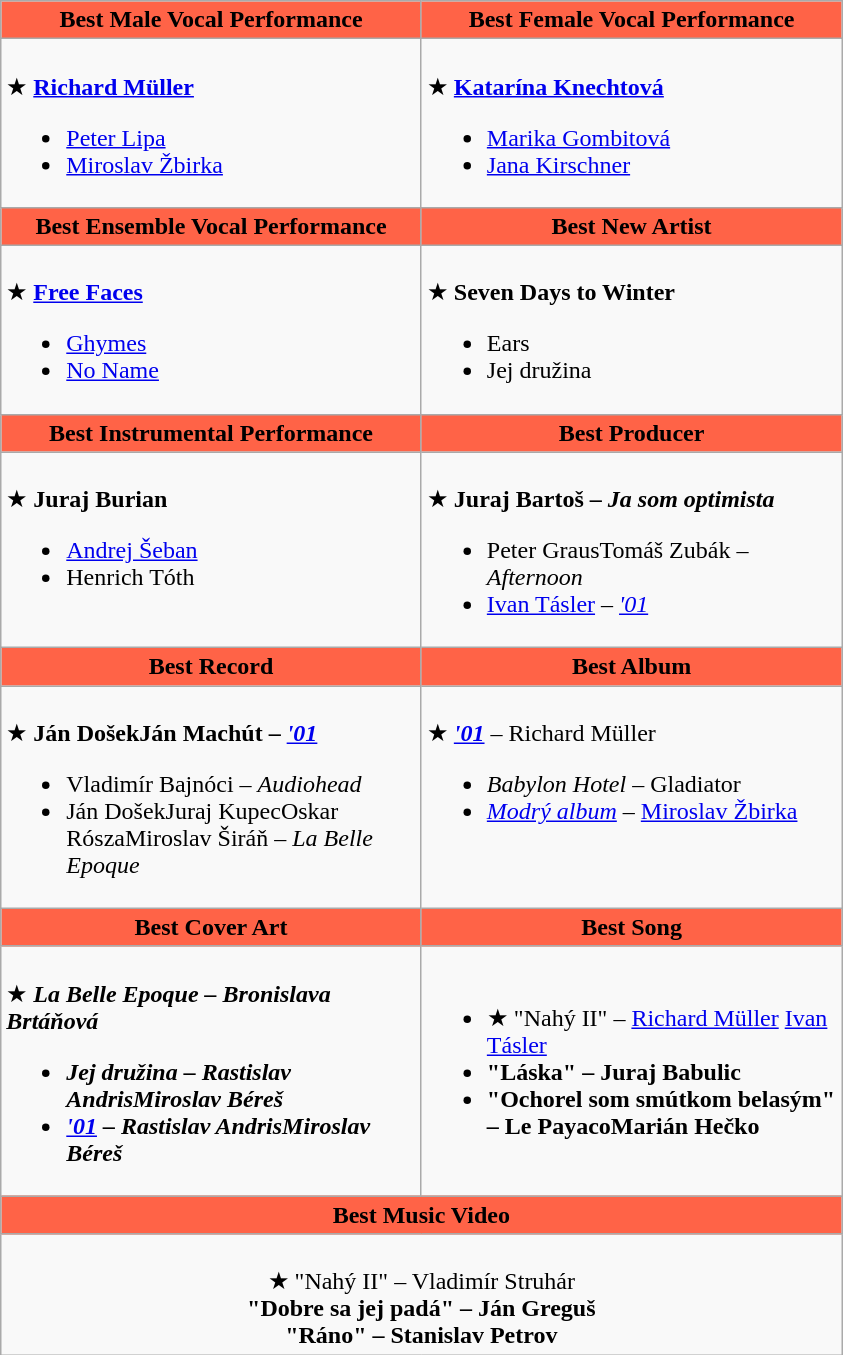<table class=wikitable>
<tr>
<th style=background:TOMATO width=273>Best Male Vocal Performance</th>
<th style=background:TOMATO width=273>Best Female Vocal Performance</th>
</tr>
<tr>
<td scope=row valign=top><br>★ <strong><a href='#'>Richard Müller</a></strong><ul><li><a href='#'>Peter Lipa</a></li><li><a href='#'>Miroslav Žbirka</a></li></ul></td>
<td scope=row valign=top><br>★ <strong><a href='#'>Katarína Knechtová</a></strong><ul><li><a href='#'>Marika Gombitová</a></li><li><a href='#'>Jana Kirschner</a></li></ul></td>
</tr>
<tr>
<th style=background:TOMATO width=273>Best Ensemble Vocal Performance</th>
<th style=background:TOMATO width=273>Best New Artist</th>
</tr>
<tr>
<td scope=row valign=top><br>★ <strong><a href='#'>Free Faces</a></strong><ul><li><a href='#'>Ghymes</a></li><li><a href='#'>No Name</a></li></ul></td>
<td scope=row valign=top><br>★ <strong>Seven Days to Winter</strong><ul><li>Ears</li><li>Jej družina</li></ul></td>
</tr>
<tr>
<th style=background:TOMATO width=273>Best Instrumental Performance</th>
<th style=background:TOMATO width=273>Best Producer</th>
</tr>
<tr>
<td scope=row valign=top><br>★ <strong>Juraj Burian</strong><ul><li><a href='#'>Andrej Šeban</a></li><li>Henrich Tóth</li></ul></td>
<td scope=row valign=top><br>★ <strong>Juraj Bartoš – <em>Ja som optimista</em> </strong><ul><li>Peter GrausTomáš Zubák – <em>Afternoon</em> </li><li><a href='#'>Ivan Tásler</a> – <em><a href='#'>'01</a></em> </li></ul></td>
</tr>
<tr>
<th style=background:TOMATO width=273>Best Record</th>
<th style=background:TOMATO width=273>Best Album</th>
</tr>
<tr>
<td scope=row valign=top><br>★ <strong>Ján Došek</strong><strong>Ján Machút – <em><a href='#'>'01</a></em> </strong><ul><li>Vladimír Bajnóci – <em>Audiohead</em> </li><li>Ján DošekJuraj KupecOskar RószaMiroslav Širáň – <em>La Belle Epoque</em> </li></ul></td>
<td scope=row valign=top><br>★  <strong><em><a href='#'>'01</a></em></strong> – Richard Müller<ul><li><em>Babylon Hotel</em> – Gladiator</li><li><em><a href='#'>Modrý album</a></em> – <a href='#'>Miroslav Žbirka</a></li></ul></td>
</tr>
<tr>
<th style=background:TOMATO width=273>Best Cover Art</th>
<th style=background:TOMATO width=273>Best Song</th>
</tr>
<tr>
<td scope=row valign=top><br>★ <strong><em>La Belle Epoque<em>  – Bronislava Brtáňová<strong><ul><li></em>Jej družina<em>  – Rastislav AndrisMiroslav Béreš</li><li></em><a href='#'>'01</a><em>  – Rastislav AndrisMiroslav Béreš</li></ul></td>
<td scope=row valign=top><br><ul><li>★  </strong>"Nahý II"  – <a href='#'>Richard Müller</a> <strong></strong><a href='#'>Ivan Tásler</a> <strong></li><li>"Láska"  – Juraj Babulic</li><li>"Ochorel som smútkom belasým"  – Le PayacoMarián Hečko</li></ul></td>
</tr>
<tr>
<th colspan=2 style=background:TOMATO width=546>Best Music Video</th>
</tr>
<tr>
<td colspan=2 scope=row valign=top align=center><br>★  </strong>"Nahý II"  – Vladimír Struhár<strong> <br>"Dobre sa jej padá"  – Ján Greguš  <br>"Ráno"  – Stanislav Petrov</td>
</tr>
</table>
